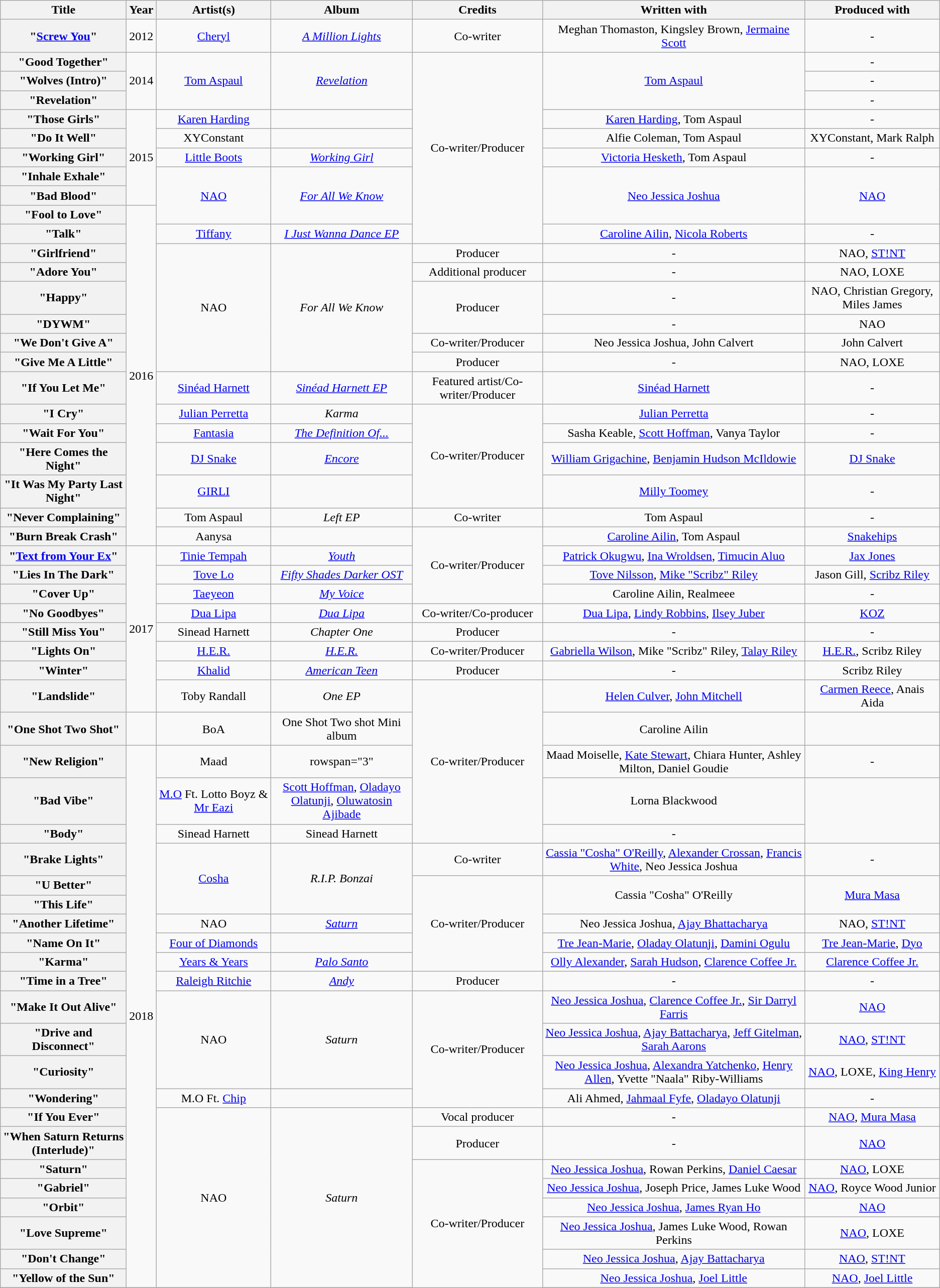<table class="wikitable plainrowheaders" style="text-align:center;">
<tr>
<th scope="col" style="width:160px;">Title</th>
<th scope="col">Year</th>
<th scope="col">Artist(s)</th>
<th scope="col" style="width:180px;">Album</th>
<th scope="col">Credits</th>
<th scope="col">Written with</th>
<th scope="col">Produced with</th>
</tr>
<tr>
<th scope="row">"<a href='#'>Screw You</a>"<br></th>
<td>2012</td>
<td><a href='#'>Cheryl</a></td>
<td><em><a href='#'>A Million Lights</a></em></td>
<td>Co-writer</td>
<td>Meghan Thomaston, Kingsley Brown, <a href='#'>Jermaine Scott</a></td>
<td>-</td>
</tr>
<tr>
<th scope="row">"Good Together"</th>
<td rowspan="3">2014</td>
<td rowspan="3"><a href='#'>Tom Aspaul</a></td>
<td rowspan="3"><em><a href='#'>Revelation</a></em></td>
<td rowspan="10">Co-writer/Producer</td>
<td rowspan="3"><a href='#'>Tom Aspaul</a></td>
<td>-</td>
</tr>
<tr>
<th scope="row">"Wolves (Intro)"</th>
<td>-</td>
</tr>
<tr>
<th scope="row">"Revelation"</th>
<td>-</td>
</tr>
<tr>
<th scope="row">"Those Girls"</th>
<td rowspan="5">2015</td>
<td><a href='#'>Karen Harding</a></td>
<td></td>
<td><a href='#'>Karen Harding</a>, Tom Aspaul</td>
<td>-</td>
</tr>
<tr>
<th scope="row">"Do It Well"<br></th>
<td>XYConstant</td>
<td></td>
<td>Alfie Coleman, Tom Aspaul</td>
<td>XYConstant, Mark Ralph</td>
</tr>
<tr>
<th scope="row">"Working Girl"</th>
<td><a href='#'>Little Boots</a></td>
<td><em><a href='#'>Working Girl</a></em></td>
<td><a href='#'>Victoria Hesketh</a>, Tom Aspaul</td>
<td>-</td>
</tr>
<tr>
<th scope="row">"Inhale Exhale"</th>
<td rowspan="3"><a href='#'>NAO</a></td>
<td rowspan="3"><em><a href='#'>For All We Know</a></em></td>
<td rowspan="3"><a href='#'>Neo Jessica Joshua</a></td>
<td rowspan="3"><a href='#'>NAO</a></td>
</tr>
<tr>
<th scope="row">"Bad Blood"</th>
</tr>
<tr>
<th scope="row">"Fool to Love"</th>
<td rowspan="15">2016</td>
</tr>
<tr>
<th scope="row">"Talk"</th>
<td><a href='#'>Tiffany</a></td>
<td><em><a href='#'>I Just Wanna Dance EP</a></em></td>
<td><a href='#'>Caroline Ailin</a>, <a href='#'>Nicola Roberts</a></td>
<td>-</td>
</tr>
<tr>
<th scope="row">"Girlfriend"</th>
<td rowspan="6">NAO</td>
<td rowspan="6"><em>For All We Know</em></td>
<td>Producer</td>
<td>-</td>
<td>NAO, <a href='#'>ST!NT</a></td>
</tr>
<tr>
<th scope="row">"Adore You"<br></th>
<td>Additional producer</td>
<td>-</td>
<td>NAO, LOXE</td>
</tr>
<tr>
<th scope="row">"Happy"</th>
<td rowspan="2">Producer</td>
<td>-</td>
<td>NAO, Christian Gregory, Miles James</td>
</tr>
<tr>
<th scope="row">"DYWM"</th>
<td>-</td>
<td>NAO</td>
</tr>
<tr>
<th scope="row">"We Don't Give A"</th>
<td>Co-writer/Producer</td>
<td>Neo Jessica Joshua, John Calvert</td>
<td>John Calvert</td>
</tr>
<tr>
<th scope="row">"Give Me A Little"</th>
<td>Producer</td>
<td>-</td>
<td>NAO, LOXE</td>
</tr>
<tr>
<th scope="row">"If You Let Me"<br></th>
<td><a href='#'>Sinéad Harnett</a></td>
<td><em><a href='#'>Sinéad Harnett EP</a></em></td>
<td>Featured artist/Co-writer/Producer</td>
<td><a href='#'>Sinéad Harnett</a></td>
<td>-</td>
</tr>
<tr>
<th scope="row">"I Cry"</th>
<td><a href='#'>Julian Perretta</a></td>
<td><em>Karma</em></td>
<td rowspan="4">Co-writer/Producer</td>
<td><a href='#'>Julian Perretta</a></td>
<td>-</td>
</tr>
<tr>
<th scope="row">"Wait For You"</th>
<td><a href='#'>Fantasia</a></td>
<td><em><a href='#'>The Definition Of...</a></em></td>
<td>Sasha Keable, <a href='#'>Scott Hoffman</a>, Vanya Taylor</td>
<td>-</td>
</tr>
<tr>
<th scope="row">"Here Comes the Night"<br></th>
<td><a href='#'>DJ Snake</a></td>
<td><em><a href='#'>Encore</a></em></td>
<td><a href='#'>William Grigachine</a>, <a href='#'>Benjamin Hudson McIldowie</a></td>
<td><a href='#'>DJ Snake</a></td>
</tr>
<tr>
<th scope="row">"It Was My Party Last Night"</th>
<td><a href='#'>GIRLI</a></td>
<td></td>
<td><a href='#'>Milly Toomey</a></td>
<td>-</td>
</tr>
<tr>
<th scope="row">"Never Complaining"</th>
<td>Tom Aspaul</td>
<td><em>Left EP</em></td>
<td>Co-writer</td>
<td>Tom Aspaul</td>
<td>-</td>
</tr>
<tr>
<th scope="row">"Burn Break Crash"<br></th>
<td>Aanysa</td>
<td></td>
<td rowspan="4">Co-writer/Producer</td>
<td><a href='#'>Caroline Ailin</a>, Tom Aspaul</td>
<td><a href='#'>Snakehips</a></td>
</tr>
<tr>
<th scope="row">"<a href='#'>Text from Your Ex</a>"<br></th>
<td rowspan="8">2017</td>
<td><a href='#'>Tinie Tempah</a></td>
<td><em><a href='#'>Youth</a></em></td>
<td><a href='#'>Patrick Okugwu</a>, <a href='#'>Ina Wroldsen</a>, <a href='#'>Timucin Aluo</a></td>
<td><a href='#'>Jax Jones</a></td>
</tr>
<tr>
<th scope="row">"Lies In The Dark"</th>
<td><a href='#'>Tove Lo</a></td>
<td><em><a href='#'>Fifty Shades Darker OST</a></em></td>
<td><a href='#'>Tove Nilsson</a>, <a href='#'>Mike "Scribz" Riley</a></td>
<td>Jason Gill, <a href='#'>Scribz Riley</a></td>
</tr>
<tr>
<th scope="row">"Cover Up"</th>
<td><a href='#'>Taeyeon</a></td>
<td><em><a href='#'>My Voice</a></em></td>
<td>Caroline Ailin, Realmeee</td>
<td>-</td>
</tr>
<tr>
<th scope="row">"No Goodbyes"</th>
<td><a href='#'>Dua Lipa</a></td>
<td><em><a href='#'>Dua Lipa</a></em></td>
<td>Co-writer/Co-producer</td>
<td><a href='#'>Dua Lipa</a>, <a href='#'>Lindy Robbins</a>, <a href='#'>Ilsey Juber</a></td>
<td><a href='#'>KOZ</a></td>
</tr>
<tr>
<th scope="row">"Still Miss You"</th>
<td>Sinead Harnett</td>
<td><em>Chapter One</em></td>
<td>Producer</td>
<td>-</td>
<td>-</td>
</tr>
<tr>
<th scope="row">"Lights On"</th>
<td><a href='#'>H.E.R.</a></td>
<td><em><a href='#'>H.E.R.</a></em></td>
<td>Co-writer/Producer</td>
<td><a href='#'>Gabriella Wilson</a>, Mike "Scribz" Riley, <a href='#'>Talay Riley</a></td>
<td><a href='#'>H.E.R.</a>, Scribz Riley</td>
</tr>
<tr>
<th scope="row">"Winter"</th>
<td><a href='#'>Khalid</a></td>
<td><em><a href='#'>American Teen</a></em></td>
<td>Producer</td>
<td>-</td>
<td>Scribz Riley</td>
</tr>
<tr>
<th scope="row">"Landslide"<br></th>
<td>Toby Randall</td>
<td><em>One EP</em></td>
<td rowspan="5">Co-writer/Producer</td>
<td><a href='#'>Helen Culver</a>, <a href='#'>John Mitchell</a></td>
<td><a href='#'>Carmen Reece</a>, Anais Aida</td>
</tr>
<tr>
<th scope="row">"One Shot Two Shot"</th>
<td></td>
<td>BoA</td>
<td>One Shot Two shot Mini album</td>
<td>Caroline Ailin</td>
<td></td>
</tr>
<tr>
<th scope="row">"New Religion"</th>
<td rowspan="22">2018</td>
<td>Maad</td>
<td>rowspan="3" </td>
<td>Maad Moiselle, <a href='#'>Kate Stewart</a>, Chiara Hunter, Ashley Milton, Daniel Goudie</td>
<td>-</td>
</tr>
<tr>
<th scope="row">"Bad Vibe"</th>
<td><a href='#'>M.O</a> Ft. Lotto Boyz & <a href='#'>Mr Eazi</a></td>
<td><a href='#'>Scott Hoffman</a>, <a href='#'>Oladayo Olatunji</a>, <a href='#'>Oluwatosin Ajibade</a></td>
<td>Lorna Blackwood</td>
</tr>
<tr>
<th scope="row">"Body"</th>
<td>Sinead Harnett</td>
<td>Sinead Harnett</td>
<td>-</td>
</tr>
<tr>
<th scope="row">"Brake Lights"<br></th>
<td rowspan="3"><a href='#'>Cosha</a></td>
<td rowspan="3"><em>R.I.P. Bonzai</em></td>
<td>Co-writer</td>
<td><a href='#'>Cassia "Cosha" O'Reilly</a>, <a href='#'>Alexander Crossan</a>, <a href='#'>Francis White</a>, Neo Jessica Joshua</td>
<td>-</td>
</tr>
<tr>
<th scope="row">"U Better"</th>
<td rowspan="5">Co-writer/Producer</td>
<td rowspan="2">Cassia "Cosha" O'Reilly</td>
<td rowspan="2"><a href='#'>Mura Masa</a></td>
</tr>
<tr>
<th scope="row">"This Life"</th>
</tr>
<tr>
<th scope="row">"Another Lifetime"</th>
<td>NAO</td>
<td><em><a href='#'>Saturn</a></em></td>
<td>Neo Jessica Joshua, <a href='#'>Ajay Bhattacharya</a></td>
<td>NAO, <a href='#'>ST!NT</a></td>
</tr>
<tr>
<th scope="row">"Name On It"<br></th>
<td><a href='#'>Four of Diamonds</a></td>
<td></td>
<td><a href='#'>Tre Jean-Marie</a>, <a href='#'>Oladay Olatunji</a>, <a href='#'>Damini Ogulu</a></td>
<td><a href='#'>Tre Jean-Marie</a>, <a href='#'>Dyo</a></td>
</tr>
<tr>
<th scope="row">"Karma"</th>
<td><a href='#'>Years & Years</a></td>
<td><em><a href='#'>Palo Santo</a></em></td>
<td><a href='#'>Olly Alexander</a>, <a href='#'>Sarah Hudson</a>, <a href='#'>Clarence Coffee Jr.</a></td>
<td><a href='#'>Clarence Coffee Jr.</a></td>
</tr>
<tr>
<th scope="row">"Time in a Tree"</th>
<td><a href='#'>Raleigh Ritchie</a></td>
<td><em><a href='#'>Andy</a></em></td>
<td>Producer</td>
<td>-</td>
<td>-</td>
</tr>
<tr>
<th scope="row">"Make It Out Alive"<br></th>
<td rowspan="3">NAO</td>
<td rowspan="3"><em>Saturn</em></td>
<td rowspan="4">Co-writer/Producer</td>
<td><a href='#'>Neo Jessica Joshua</a>, <a href='#'>Clarence Coffee Jr.</a>, <a href='#'>Sir Darryl Farris</a></td>
<td><a href='#'>NAO</a></td>
</tr>
<tr>
<th scope="row">"Drive and Disconnect"</th>
<td><a href='#'>Neo Jessica Joshua</a>, <a href='#'>Ajay Battacharya</a>, <a href='#'>Jeff Gitelman</a>, <a href='#'>Sarah Aarons</a></td>
<td><a href='#'>NAO</a>, <a href='#'>ST!NT</a></td>
</tr>
<tr>
<th scope="row">"Curiosity"</th>
<td><a href='#'>Neo Jessica Joshua</a>, <a href='#'>Alexandra Yatchenko</a>, <a href='#'>Henry Allen</a>, Yvette "Naala" Riby-Williams</td>
<td><a href='#'>NAO</a>, LOXE, <a href='#'>King Henry</a></td>
</tr>
<tr>
<th scope="row">"Wondering"</th>
<td>M.O Ft. <a href='#'>Chip</a></td>
<td></td>
<td>Ali Ahmed, <a href='#'>Jahmaal Fyfe</a>, <a href='#'>Oladayo Olatunji</a></td>
<td>-</td>
</tr>
<tr>
<th scope="row">"If You Ever"</th>
<td rowspan="8">NAO</td>
<td rowspan="8"><em>Saturn</em></td>
<td>Vocal producer</td>
<td>-</td>
<td><a href='#'>NAO</a>, <a href='#'>Mura Masa</a></td>
</tr>
<tr>
<th scope="row">"When Saturn Returns (Interlude)"</th>
<td>Producer</td>
<td>-</td>
<td><a href='#'>NAO</a></td>
</tr>
<tr>
<th scope="row">"Saturn"<br></th>
<td rowspan="7">Co-writer/Producer</td>
<td><a href='#'>Neo Jessica Joshua</a>, Rowan Perkins, <a href='#'>Daniel Caesar</a></td>
<td><a href='#'>NAO</a>, LOXE</td>
</tr>
<tr>
<th scope="row">"Gabriel"</th>
<td><a href='#'>Neo Jessica Joshua</a>, Joseph Price, James Luke Wood</td>
<td><a href='#'>NAO</a>, Royce Wood Junior</td>
</tr>
<tr>
<th scope="row">"Orbit"</th>
<td><a href='#'>Neo Jessica Joshua</a>, <a href='#'>James Ryan Ho</a></td>
<td><a href='#'>NAO</a></td>
</tr>
<tr>
<th scope="row">"Love Supreme"</th>
<td><a href='#'>Neo Jessica Joshua</a>, James Luke Wood, Rowan Perkins</td>
<td><a href='#'>NAO</a>, LOXE</td>
</tr>
<tr>
<th scope="row">"Don't Change"</th>
<td><a href='#'>Neo Jessica Joshua</a>, <a href='#'>Ajay Battacharya</a></td>
<td><a href='#'>NAO</a>, <a href='#'>ST!NT</a></td>
</tr>
<tr>
<th scope="row">"Yellow of the Sun"</th>
<td><a href='#'>Neo Jessica Joshua</a>, <a href='#'>Joel Little</a></td>
<td><a href='#'>NAO</a>, <a href='#'>Joel Little</a></td>
</tr>
<tr>
</tr>
</table>
